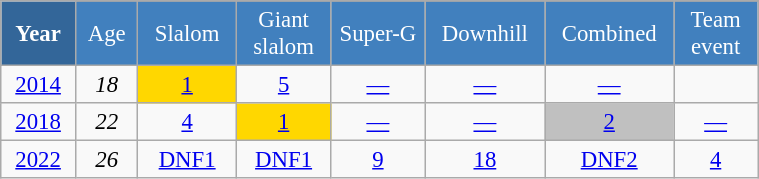<table class="wikitable"  style="font-size:95%; text-align:center; border:gray solid 1px; width:40%;">
<tr style="background:#369; color:white;">
<td rowspan="2" style="width:4%;"><strong>Year</strong></td>
</tr>
<tr style="background:#4180be; color:white;">
<td style="width:3%;">Age</td>
<td style="width:5%;">Slalom</td>
<td style="width:5%;">Giant<br>slalom</td>
<td style="width:5%;">Super-G</td>
<td style="width:5%;">Downhill</td>
<td style="width:5%;">Combined</td>
<td style="width:5%">Team event</td>
</tr>
<tr>
<td><a href='#'>2014</a></td>
<td><em>18</em></td>
<td style="background:gold;"><a href='#'>1</a></td>
<td><a href='#'>5</a></td>
<td><a href='#'>—</a></td>
<td><a href='#'>—</a></td>
<td><a href='#'>—</a></td>
<td></td>
</tr>
<tr>
<td><a href='#'>2018</a></td>
<td><em>22</em></td>
<td><a href='#'>4</a></td>
<td style="background:gold;"><a href='#'>1</a></td>
<td><a href='#'>—</a></td>
<td><a href='#'>—</a></td>
<td style="background:silver;"><a href='#'>2</a></td>
<td><a href='#'>—</a></td>
</tr>
<tr>
<td><a href='#'>2022</a></td>
<td><em>26</em></td>
<td><a href='#'>DNF1</a></td>
<td><a href='#'>DNF1</a></td>
<td><a href='#'>9</a></td>
<td><a href='#'>18</a></td>
<td><a href='#'>DNF2</a></td>
<td><a href='#'>4</a></td>
</tr>
</table>
